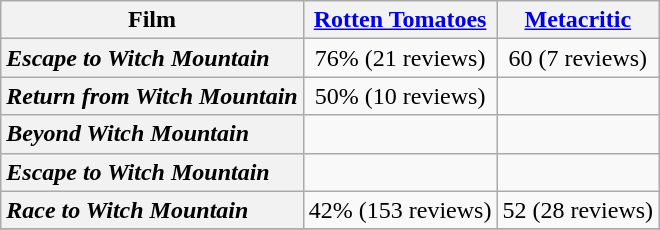<table class="wikitable sortable" border="1" style="text-align: center;">
<tr>
<th>Film</th>
<th><a href='#'>Rotten Tomatoes</a></th>
<th><a href='#'>Metacritic</a></th>
</tr>
<tr>
<th style="text-align: left;"><em>Escape to Witch Mountain</em></th>
<td>76% (21 reviews)</td>
<td>60 (7 reviews)</td>
</tr>
<tr>
<th style="text-align: left;"><em>Return from Witch Mountain</em></th>
<td>50% (10 reviews)</td>
<td></td>
</tr>
<tr>
<th style="text-align: left;"><em>Beyond Witch Mountain</em></th>
<td></td>
<td></td>
</tr>
<tr>
<th style="text-align: left;"><em>Escape to Witch Mountain</em></th>
<td></td>
<td></td>
</tr>
<tr>
<th style="text-align: left;"><em>Race to Witch Mountain</em></th>
<td>42% (153 reviews)</td>
<td>52 (28 reviews)</td>
</tr>
<tr>
</tr>
</table>
